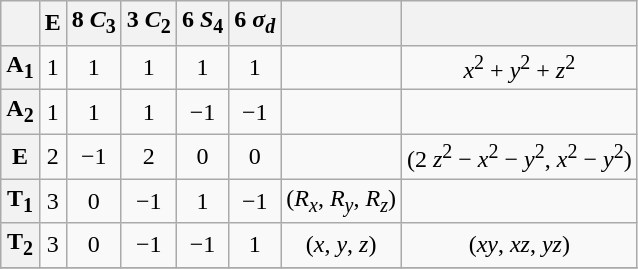<table class="wikitable" style="text-align:center">
<tr>
<th></th>
<th>E</th>
<th>8 <em>C</em><sub>3</sub></th>
<th>3 <em>C</em><sub>2</sub></th>
<th>6 <em>S</em><sub>4</sub></th>
<th>6 <em>σ<sub>d</sub></em></th>
<th></th>
<th></th>
</tr>
<tr>
<th>A<sub>1</sub></th>
<td>1</td>
<td>1</td>
<td>1</td>
<td>1</td>
<td>1</td>
<td></td>
<td><em>x</em><sup>2</sup> + <em>y</em><sup>2</sup> + <em>z</em><sup>2</sup></td>
</tr>
<tr>
<th>A<sub>2</sub></th>
<td>1</td>
<td>1</td>
<td>1</td>
<td>−1</td>
<td>−1</td>
<td></td>
<td></td>
</tr>
<tr>
<th>E</th>
<td>2</td>
<td>−1</td>
<td>2</td>
<td>0</td>
<td>0</td>
<td></td>
<td>(2 <em>z</em><sup>2</sup> − <em>x</em><sup>2</sup> − <em>y</em><sup>2</sup>, <em>x</em><sup>2</sup> − <em>y</em><sup>2</sup>)</td>
</tr>
<tr>
<th>T<sub>1</sub></th>
<td>3</td>
<td>0</td>
<td>−1</td>
<td>1</td>
<td>−1</td>
<td>(<em>R<sub>x</sub></em>, <em>R<sub>y</sub></em>, <em>R<sub>z</sub></em>)</td>
<td></td>
</tr>
<tr>
<th>T<sub>2</sub></th>
<td>3</td>
<td>0</td>
<td>−1</td>
<td>−1</td>
<td>1</td>
<td>(<em>x</em>, <em>y</em>, <em>z</em>)</td>
<td>(<em>xy</em>, <em>xz</em>, <em>yz</em>)</td>
</tr>
<tr>
</tr>
</table>
